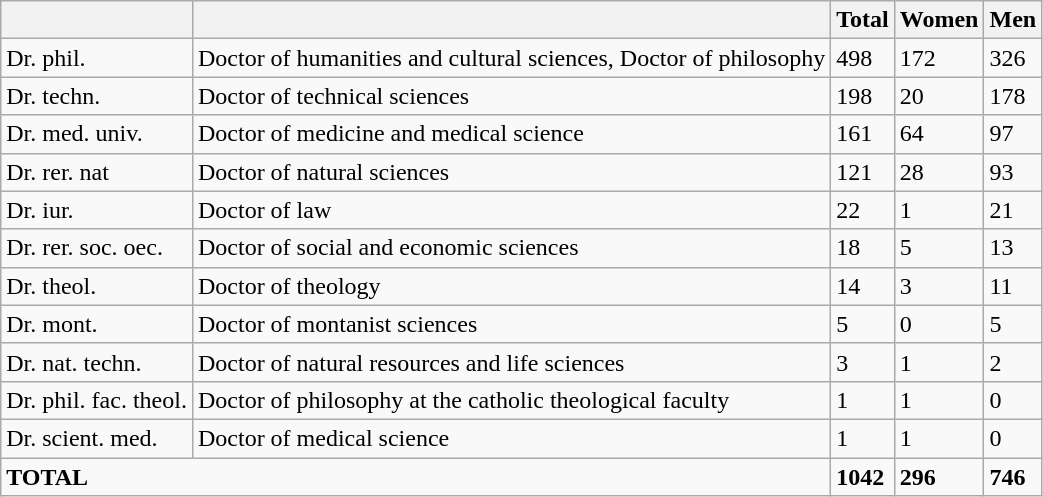<table class="wikitable">
<tr>
<th></th>
<th></th>
<th>Total</th>
<th>Women</th>
<th>Men</th>
</tr>
<tr>
<td>Dr. phil.</td>
<td>Doctor of humanities and cultural sciences, Doctor of philosophy</td>
<td>498</td>
<td>172</td>
<td>326</td>
</tr>
<tr>
<td>Dr. techn.</td>
<td>Doctor of technical sciences</td>
<td>198</td>
<td>20</td>
<td>178</td>
</tr>
<tr>
<td>Dr. med. univ.</td>
<td>Doctor of medicine and medical science</td>
<td>161</td>
<td>64</td>
<td>97</td>
</tr>
<tr>
<td>Dr. rer. nat</td>
<td>Doctor of natural sciences</td>
<td>121</td>
<td>28</td>
<td>93</td>
</tr>
<tr>
<td>Dr. iur.</td>
<td>Doctor of law</td>
<td>22</td>
<td>1</td>
<td>21</td>
</tr>
<tr>
<td>Dr. rer. soc. oec.</td>
<td>Doctor of social and economic sciences</td>
<td>18</td>
<td>5</td>
<td>13</td>
</tr>
<tr>
<td>Dr. theol.</td>
<td>Doctor of theology</td>
<td>14</td>
<td>3</td>
<td>11</td>
</tr>
<tr>
<td>Dr. mont.</td>
<td>Doctor of montanist sciences</td>
<td>5</td>
<td>0</td>
<td>5</td>
</tr>
<tr>
<td>Dr. nat. techn.</td>
<td>Doctor of natural resources and life sciences</td>
<td>3</td>
<td>1</td>
<td>2</td>
</tr>
<tr>
<td>Dr. phil. fac. theol.</td>
<td>Doctor of philosophy at the catholic theological faculty</td>
<td>1</td>
<td>1</td>
<td>0</td>
</tr>
<tr>
<td>Dr. scient. med.</td>
<td>Doctor of medical science</td>
<td>1</td>
<td>1</td>
<td>0</td>
</tr>
<tr>
<td colspan="2"><strong>TOTAL</strong></td>
<td><strong>1042</strong></td>
<td><strong>296</strong></td>
<td><strong>746</strong></td>
</tr>
</table>
